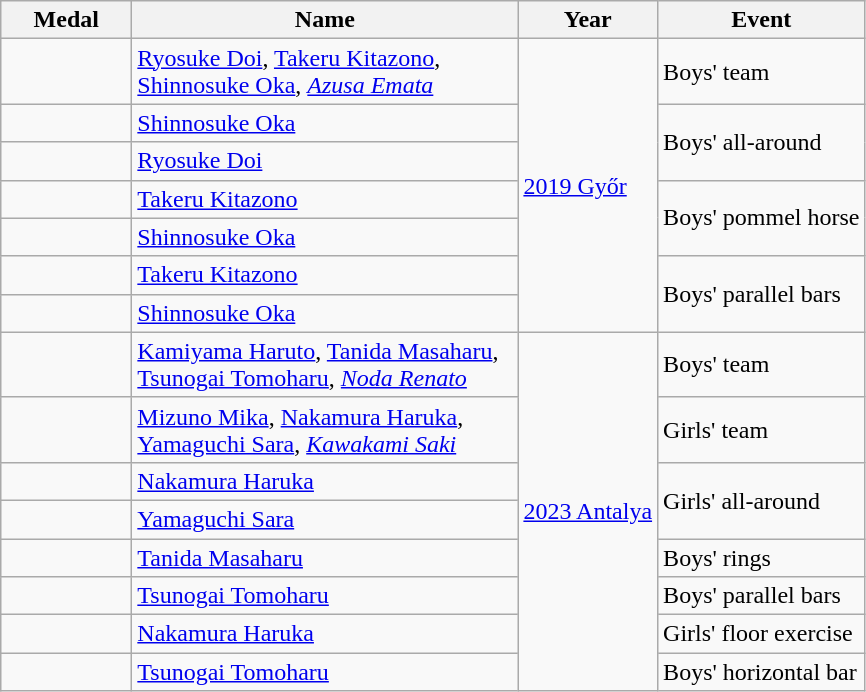<table class="wikitable sortable">
<tr>
<th style="width:5em;">Medal</th>
<th width=250>Name</th>
<th>Year</th>
<th>Event</th>
</tr>
<tr>
<td></td>
<td><a href='#'>Ryosuke Doi</a>, <a href='#'>Takeru Kitazono</a>, <a href='#'>Shinnosuke Oka</a>, <em><a href='#'>Azusa Emata</a></em></td>
<td rowspan="7"> <a href='#'>2019 Győr</a></td>
<td>Boys' team</td>
</tr>
<tr>
<td></td>
<td><a href='#'>Shinnosuke Oka</a></td>
<td rowspan="2">Boys' all-around</td>
</tr>
<tr>
<td></td>
<td><a href='#'>Ryosuke Doi</a></td>
</tr>
<tr>
<td></td>
<td><a href='#'>Takeru Kitazono</a></td>
<td rowspan="2">Boys' pommel horse</td>
</tr>
<tr>
<td></td>
<td><a href='#'>Shinnosuke Oka</a></td>
</tr>
<tr>
<td></td>
<td><a href='#'>Takeru Kitazono</a></td>
<td rowspan="2">Boys' parallel bars</td>
</tr>
<tr>
<td></td>
<td><a href='#'>Shinnosuke Oka</a></td>
</tr>
<tr>
<td></td>
<td><a href='#'>Kamiyama Haruto</a>, <a href='#'>Tanida Masaharu</a>, <a href='#'>Tsunogai Tomoharu</a>, <em><a href='#'>Noda Renato</a></em></td>
<td rowspan="8"> <a href='#'>2023 Antalya</a></td>
<td>Boys' team</td>
</tr>
<tr>
<td></td>
<td><a href='#'>Mizuno Mika</a>, <a href='#'>Nakamura Haruka</a>, <a href='#'>Yamaguchi Sara</a>, <em><a href='#'>Kawakami Saki</a></em></td>
<td>Girls' team</td>
</tr>
<tr>
<td></td>
<td><a href='#'>Nakamura Haruka</a></td>
<td rowspan="2">Girls' all-around</td>
</tr>
<tr>
<td></td>
<td><a href='#'>Yamaguchi Sara</a></td>
</tr>
<tr>
<td></td>
<td><a href='#'>Tanida Masaharu</a></td>
<td>Boys' rings</td>
</tr>
<tr>
<td></td>
<td><a href='#'>Tsunogai Tomoharu</a></td>
<td>Boys' parallel bars</td>
</tr>
<tr>
<td></td>
<td><a href='#'>Nakamura Haruka</a></td>
<td>Girls' floor exercise</td>
</tr>
<tr>
<td></td>
<td><a href='#'>Tsunogai Tomoharu</a></td>
<td>Boys' horizontal bar</td>
</tr>
</table>
